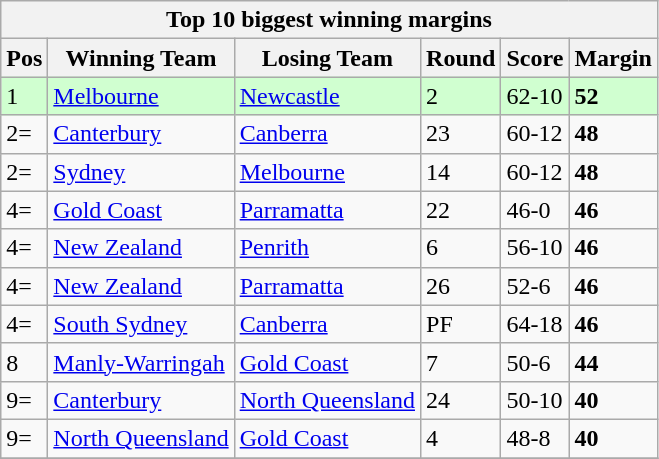<table class="wikitable">
<tr>
<th colspan=9>Top 10 biggest winning margins</th>
</tr>
<tr>
<th>Pos</th>
<th>Winning Team</th>
<th>Losing Team</th>
<th>Round</th>
<th>Score</th>
<th>Margin</th>
</tr>
<tr bgcolor="#d0ffd0">
<td>1</td>
<td align="left"> <a href='#'>Melbourne</a></td>
<td> <a href='#'>Newcastle</a></td>
<td>2</td>
<td>62-10</td>
<td><strong>52</strong></td>
</tr>
<tr>
<td>2=</td>
<td align="left"> <a href='#'>Canterbury</a></td>
<td> <a href='#'>Canberra</a></td>
<td>23</td>
<td>60-12</td>
<td><strong>48</strong></td>
</tr>
<tr>
<td>2=</td>
<td align="left"> <a href='#'>Sydney</a></td>
<td> <a href='#'>Melbourne</a></td>
<td>14</td>
<td>60-12</td>
<td><strong>48</strong></td>
</tr>
<tr>
<td>4=</td>
<td align="left"> <a href='#'>Gold Coast</a></td>
<td> <a href='#'>Parramatta</a></td>
<td>22</td>
<td>46-0</td>
<td><strong>46</strong></td>
</tr>
<tr>
<td>4=</td>
<td align="left"> <a href='#'>New Zealand</a></td>
<td> <a href='#'>Penrith</a></td>
<td>6</td>
<td>56-10</td>
<td><strong>46</strong></td>
</tr>
<tr>
<td>4=</td>
<td align="left"> <a href='#'>New Zealand</a></td>
<td> <a href='#'>Parramatta</a></td>
<td>26</td>
<td>52-6</td>
<td><strong>46</strong></td>
</tr>
<tr>
<td>4=</td>
<td align="left"> <a href='#'>South Sydney</a></td>
<td> <a href='#'>Canberra</a></td>
<td>PF</td>
<td>64-18</td>
<td><strong>46</strong></td>
</tr>
<tr>
<td>8</td>
<td align="left"> <a href='#'>Manly-Warringah</a></td>
<td> <a href='#'>Gold Coast</a></td>
<td>7</td>
<td>50-6</td>
<td><strong>44</strong></td>
</tr>
<tr>
<td>9=</td>
<td align="left"> <a href='#'>Canterbury</a></td>
<td> <a href='#'>North Queensland</a></td>
<td>24</td>
<td>50-10</td>
<td><strong>40</strong></td>
</tr>
<tr>
<td>9=</td>
<td align="left"> <a href='#'>North Queensland</a></td>
<td> <a href='#'>Gold Coast</a></td>
<td>4</td>
<td>48-8</td>
<td><strong>40</strong></td>
</tr>
<tr>
</tr>
</table>
